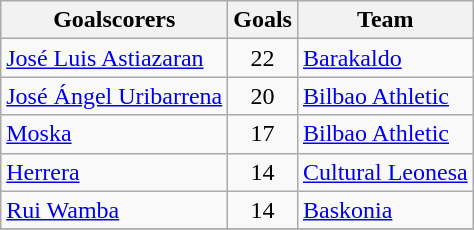<table class="wikitable sortable">
<tr>
<th>Goalscorers</th>
<th>Goals</th>
<th>Team</th>
</tr>
<tr>
<td> <a href='#'>José Luis Astiazaran</a></td>
<td style="text-align:center;">22</td>
<td><a href='#'>Barakaldo</a></td>
</tr>
<tr>
<td> <a href='#'>José Ángel Uribarrena</a></td>
<td style="text-align:center;">20</td>
<td><a href='#'>Bilbao Athletic</a></td>
</tr>
<tr>
<td> <a href='#'>Moska</a></td>
<td style="text-align:center;">17</td>
<td><a href='#'>Bilbao Athletic</a></td>
</tr>
<tr>
<td> <a href='#'>Herrera</a></td>
<td style="text-align:center;">14</td>
<td><a href='#'>Cultural Leonesa</a></td>
</tr>
<tr>
<td> <a href='#'>Rui Wamba</a></td>
<td style="text-align:center;">14</td>
<td><a href='#'>Baskonia</a></td>
</tr>
<tr>
</tr>
</table>
